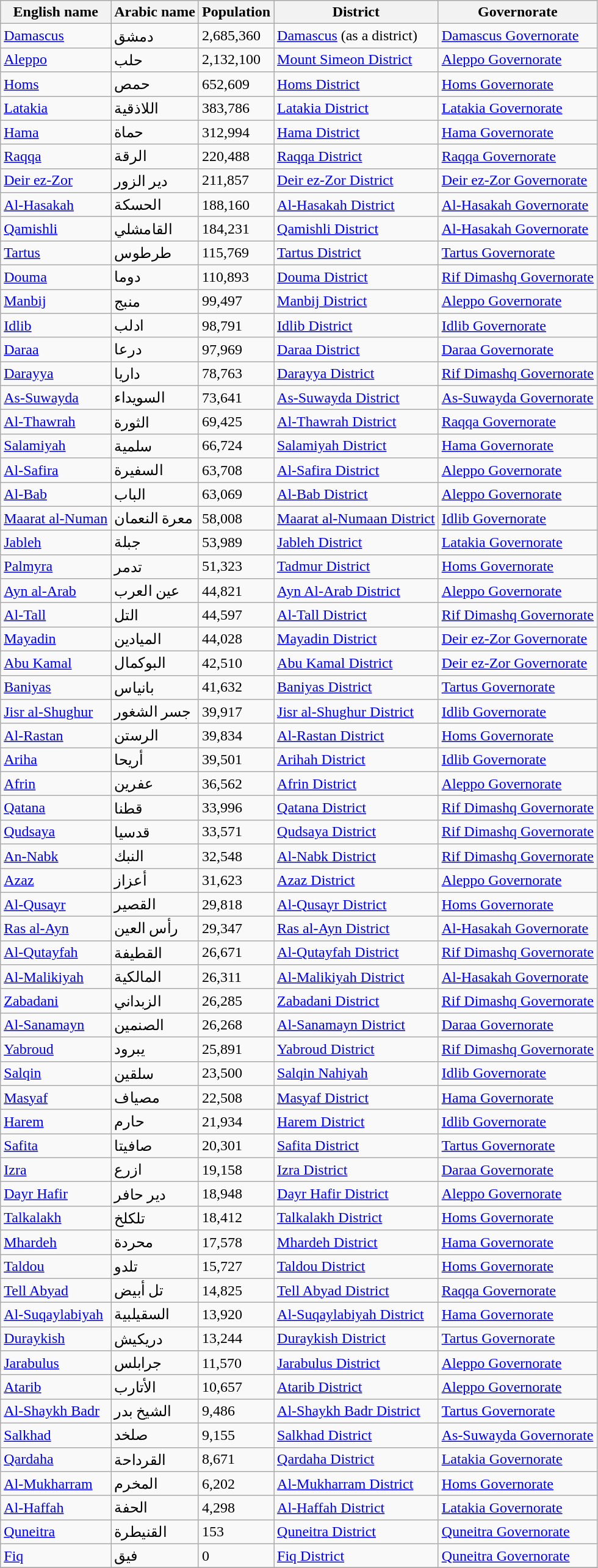<table class="wikitable sortable" style="border-collapse:collapse">
<tr bgcolor=#E6E6FA>
<th>English name</th>
<th>Arabic name</th>
<th>Population</th>
<th>District</th>
<th>Governorate</th>
</tr>
<tr>
<td><a href='#'>Damascus</a></td>
<td>دمشق</td>
<td>2,685,360</td>
<td><a href='#'>Damascus</a> (as a district)</td>
<td><a href='#'>Damascus Governorate</a></td>
</tr>
<tr>
<td><a href='#'>Aleppo</a></td>
<td>حلب</td>
<td>2,132,100</td>
<td><a href='#'>Mount Simeon District</a></td>
<td><a href='#'>Aleppo Governorate</a></td>
</tr>
<tr>
<td><a href='#'>Homs</a></td>
<td>حمص</td>
<td>652,609</td>
<td><a href='#'>Homs District</a></td>
<td><a href='#'>Homs Governorate</a></td>
</tr>
<tr>
<td><a href='#'>Latakia</a></td>
<td>اللاذقية</td>
<td>383,786</td>
<td><a href='#'>Latakia District</a></td>
<td><a href='#'>Latakia Governorate</a></td>
</tr>
<tr>
<td><a href='#'>Hama</a></td>
<td>حماة</td>
<td>312,994</td>
<td><a href='#'>Hama District</a></td>
<td><a href='#'>Hama Governorate</a></td>
</tr>
<tr>
<td><a href='#'>Raqqa</a></td>
<td>الرقة</td>
<td>220,488</td>
<td><a href='#'>Raqqa District</a></td>
<td><a href='#'>Raqqa Governorate</a></td>
</tr>
<tr>
<td><a href='#'>Deir ez-Zor</a></td>
<td>دير الزور</td>
<td>211,857</td>
<td><a href='#'>Deir ez-Zor District</a></td>
<td><a href='#'>Deir ez-Zor Governorate</a></td>
</tr>
<tr>
<td><a href='#'>Al-Hasakah</a></td>
<td>الحسكة</td>
<td>188,160</td>
<td><a href='#'>Al-Hasakah District</a></td>
<td><a href='#'>Al-Hasakah Governorate</a></td>
</tr>
<tr>
<td><a href='#'>Qamishli</a></td>
<td>القامشلي</td>
<td>184,231</td>
<td><a href='#'>Qamishli District</a></td>
<td><a href='#'>Al-Hasakah Governorate</a></td>
</tr>
<tr>
<td><a href='#'>Tartus</a></td>
<td>طرطوس</td>
<td>115,769</td>
<td><a href='#'>Tartus District</a></td>
<td><a href='#'>Tartus Governorate</a></td>
</tr>
<tr>
<td><a href='#'>Douma</a></td>
<td>دوما</td>
<td>110,893</td>
<td><a href='#'>Douma District</a></td>
<td><a href='#'>Rif Dimashq Governorate</a></td>
</tr>
<tr>
<td><a href='#'>Manbij</a></td>
<td>منبج</td>
<td>99,497</td>
<td><a href='#'>Manbij District</a></td>
<td><a href='#'>Aleppo Governorate</a></td>
</tr>
<tr>
<td><a href='#'>Idlib</a></td>
<td>ادلب</td>
<td>98,791</td>
<td><a href='#'>Idlib District</a></td>
<td><a href='#'>Idlib Governorate</a></td>
</tr>
<tr>
<td><a href='#'>Daraa</a></td>
<td>درعا</td>
<td>97,969</td>
<td><a href='#'>Daraa District</a></td>
<td><a href='#'>Daraa Governorate</a></td>
</tr>
<tr>
<td><a href='#'>Darayya</a></td>
<td>داريا</td>
<td>78,763</td>
<td><a href='#'>Darayya District</a></td>
<td><a href='#'>Rif Dimashq Governorate</a></td>
</tr>
<tr>
<td><a href='#'>As-Suwayda</a></td>
<td>السويداء</td>
<td>73,641</td>
<td><a href='#'>As-Suwayda District</a></td>
<td><a href='#'>As-Suwayda Governorate</a></td>
</tr>
<tr>
<td><a href='#'>Al-Thawrah</a></td>
<td>الثورة</td>
<td>69,425</td>
<td><a href='#'>Al-Thawrah District</a></td>
<td><a href='#'>Raqqa Governorate</a></td>
</tr>
<tr>
<td><a href='#'>Salamiyah</a></td>
<td>سلمية</td>
<td>66,724</td>
<td><a href='#'>Salamiyah District</a></td>
<td><a href='#'>Hama Governorate</a></td>
</tr>
<tr>
<td><a href='#'>Al-Safira</a></td>
<td>السفيرة</td>
<td>63,708</td>
<td><a href='#'>Al-Safira District</a></td>
<td><a href='#'>Aleppo Governorate</a></td>
</tr>
<tr>
<td><a href='#'>Al-Bab</a></td>
<td>الباب</td>
<td>63,069</td>
<td><a href='#'>Al-Bab District</a></td>
<td><a href='#'>Aleppo Governorate</a></td>
</tr>
<tr>
<td><a href='#'>Maarat al-Numan</a></td>
<td>معرة النعمان</td>
<td>58,008</td>
<td><a href='#'>Maarat al-Numaan District</a></td>
<td><a href='#'>Idlib Governorate</a></td>
</tr>
<tr>
<td><a href='#'>Jableh</a></td>
<td>جبلة</td>
<td>53,989</td>
<td><a href='#'>Jableh District</a></td>
<td><a href='#'>Latakia Governorate</a></td>
</tr>
<tr>
<td><a href='#'>Palmyra</a></td>
<td>تدمر</td>
<td>51,323</td>
<td><a href='#'>Tadmur District</a></td>
<td><a href='#'>Homs Governorate</a></td>
</tr>
<tr>
<td><a href='#'>Ayn al-Arab</a></td>
<td>عين العرب</td>
<td>44,821</td>
<td><a href='#'>Ayn Al-Arab District</a></td>
<td><a href='#'>Aleppo Governorate</a></td>
</tr>
<tr>
<td><a href='#'>Al-Tall</a></td>
<td>التل</td>
<td>44,597</td>
<td><a href='#'>Al-Tall District</a></td>
<td><a href='#'>Rif Dimashq Governorate</a></td>
</tr>
<tr>
<td><a href='#'>Mayadin</a></td>
<td>الميادين</td>
<td>44,028</td>
<td><a href='#'>Mayadin District</a></td>
<td><a href='#'>Deir ez-Zor Governorate</a></td>
</tr>
<tr>
<td><a href='#'>Abu Kamal</a></td>
<td>البوكمال</td>
<td>42,510</td>
<td><a href='#'>Abu Kamal District</a></td>
<td><a href='#'>Deir ez-Zor Governorate</a></td>
</tr>
<tr>
<td><a href='#'>Baniyas</a></td>
<td>بانياس</td>
<td>41,632</td>
<td><a href='#'>Baniyas District</a></td>
<td><a href='#'>Tartus Governorate</a></td>
</tr>
<tr>
<td><a href='#'>Jisr al-Shughur</a></td>
<td>جسر الشغور</td>
<td>39,917</td>
<td><a href='#'>Jisr al-Shughur District</a></td>
<td><a href='#'>Idlib Governorate</a></td>
</tr>
<tr>
<td><a href='#'>Al-Rastan</a></td>
<td>الرستن</td>
<td>39,834</td>
<td><a href='#'>Al-Rastan District</a></td>
<td><a href='#'>Homs Governorate</a></td>
</tr>
<tr>
<td><a href='#'>Ariha</a></td>
<td>أريحا</td>
<td>39,501</td>
<td><a href='#'>Arihah District</a></td>
<td><a href='#'>Idlib Governorate</a></td>
</tr>
<tr>
<td><a href='#'>Afrin</a></td>
<td>عفرين</td>
<td>36,562</td>
<td><a href='#'>Afrin District</a></td>
<td><a href='#'>Aleppo Governorate</a></td>
</tr>
<tr>
<td><a href='#'>Qatana</a></td>
<td>قطنا</td>
<td>33,996</td>
<td><a href='#'>Qatana District</a></td>
<td><a href='#'>Rif Dimashq Governorate</a></td>
</tr>
<tr>
<td><a href='#'>Qudsaya</a></td>
<td>قدسيا</td>
<td>33,571</td>
<td><a href='#'>Qudsaya District</a></td>
<td><a href='#'>Rif Dimashq Governorate</a></td>
</tr>
<tr>
<td><a href='#'>An-Nabk</a></td>
<td>النبك</td>
<td>32,548</td>
<td><a href='#'>Al-Nabk District</a></td>
<td><a href='#'>Rif Dimashq Governorate</a></td>
</tr>
<tr>
<td><a href='#'>Azaz</a></td>
<td>أعزاز</td>
<td>31,623</td>
<td><a href='#'>Azaz District</a></td>
<td><a href='#'>Aleppo Governorate</a></td>
</tr>
<tr>
<td><a href='#'>Al-Qusayr</a></td>
<td>القصير</td>
<td>29,818</td>
<td><a href='#'>Al-Qusayr District</a></td>
<td><a href='#'>Homs Governorate</a></td>
</tr>
<tr>
<td><a href='#'>Ras al-Ayn</a></td>
<td>رأس العين</td>
<td>29,347</td>
<td><a href='#'>Ras al-Ayn District</a></td>
<td><a href='#'>Al-Hasakah Governorate</a></td>
</tr>
<tr>
<td><a href='#'>Al-Qutayfah</a></td>
<td>القطيفة</td>
<td>26,671</td>
<td><a href='#'>Al-Qutayfah District</a></td>
<td><a href='#'>Rif Dimashq Governorate</a></td>
</tr>
<tr>
<td><a href='#'>Al-Malikiyah</a></td>
<td>المالكية</td>
<td>26,311</td>
<td><a href='#'>Al-Malikiyah District</a></td>
<td><a href='#'>Al-Hasakah Governorate</a></td>
</tr>
<tr>
<td><a href='#'>Zabadani</a></td>
<td>الزبداني</td>
<td>26,285</td>
<td><a href='#'>Zabadani District</a></td>
<td><a href='#'>Rif Dimashq Governorate</a></td>
</tr>
<tr>
<td><a href='#'>Al-Sanamayn</a></td>
<td>الصنمين</td>
<td>26,268</td>
<td><a href='#'>Al-Sanamayn District</a></td>
<td><a href='#'>Daraa Governorate</a></td>
</tr>
<tr>
<td><a href='#'>Yabroud</a></td>
<td>يبرود</td>
<td>25,891</td>
<td><a href='#'>Yabroud District</a></td>
<td><a href='#'>Rif Dimashq Governorate</a></td>
</tr>
<tr>
<td><a href='#'>Salqin</a></td>
<td>سلقين</td>
<td>23,500</td>
<td><a href='#'>Salqin Nahiyah</a></td>
<td><a href='#'>Idlib Governorate</a></td>
</tr>
<tr>
<td><a href='#'>Masyaf</a></td>
<td>مصياف</td>
<td>22,508</td>
<td><a href='#'>Masyaf District</a></td>
<td><a href='#'>Hama Governorate</a></td>
</tr>
<tr>
<td><a href='#'>Harem</a></td>
<td>حارم</td>
<td>21,934</td>
<td><a href='#'>Harem District</a></td>
<td><a href='#'>Idlib Governorate</a></td>
</tr>
<tr>
<td><a href='#'>Safita</a></td>
<td>صافيتا</td>
<td>20,301</td>
<td><a href='#'>Safita District</a></td>
<td><a href='#'>Tartus Governorate</a></td>
</tr>
<tr>
<td><a href='#'>Izra</a></td>
<td>ازرع</td>
<td>19,158</td>
<td><a href='#'>Izra District</a></td>
<td><a href='#'>Daraa Governorate</a></td>
</tr>
<tr>
<td><a href='#'>Dayr Hafir</a></td>
<td>دير حافر</td>
<td>18,948</td>
<td><a href='#'>Dayr Hafir District</a></td>
<td><a href='#'>Aleppo Governorate</a></td>
</tr>
<tr>
<td><a href='#'>Talkalakh</a></td>
<td>تلكلخ</td>
<td>18,412</td>
<td><a href='#'>Talkalakh District</a></td>
<td><a href='#'>Homs Governorate</a></td>
</tr>
<tr>
<td><a href='#'>Mhardeh</a></td>
<td>محردة</td>
<td>17,578</td>
<td><a href='#'>Mhardeh District</a></td>
<td><a href='#'>Hama Governorate</a></td>
</tr>
<tr>
<td><a href='#'>Taldou</a></td>
<td>تلدو</td>
<td>15,727</td>
<td><a href='#'>Taldou District</a></td>
<td><a href='#'>Homs Governorate</a></td>
</tr>
<tr>
<td><a href='#'>Tell Abyad</a></td>
<td>تل أبيض</td>
<td>14,825</td>
<td><a href='#'>Tell Abyad District</a></td>
<td><a href='#'>Raqqa Governorate</a></td>
</tr>
<tr>
<td><a href='#'>Al-Suqaylabiyah</a></td>
<td>السقيلبية</td>
<td>13,920</td>
<td><a href='#'>Al-Suqaylabiyah District</a></td>
<td><a href='#'>Hama Governorate</a></td>
</tr>
<tr>
<td><a href='#'>Duraykish</a></td>
<td>دريكيش</td>
<td>13,244</td>
<td><a href='#'>Duraykish District</a></td>
<td><a href='#'>Tartus Governorate</a></td>
</tr>
<tr>
<td><a href='#'>Jarabulus</a></td>
<td>جرابلس</td>
<td>11,570</td>
<td><a href='#'>Jarabulus District</a></td>
<td><a href='#'>Aleppo Governorate</a></td>
</tr>
<tr>
<td><a href='#'>Atarib</a></td>
<td>الأتارب</td>
<td>10,657</td>
<td><a href='#'>Atarib District</a></td>
<td><a href='#'>Aleppo Governorate</a></td>
</tr>
<tr>
<td><a href='#'>Al-Shaykh Badr</a></td>
<td>الشيخ بدر</td>
<td>9,486</td>
<td><a href='#'>Al-Shaykh Badr District</a></td>
<td><a href='#'>Tartus Governorate</a></td>
</tr>
<tr>
<td><a href='#'>Salkhad</a></td>
<td>صلخد</td>
<td>9,155</td>
<td><a href='#'>Salkhad District</a></td>
<td><a href='#'>As-Suwayda Governorate</a></td>
</tr>
<tr>
<td><a href='#'>Qardaha</a></td>
<td>القرداحة</td>
<td>8,671</td>
<td><a href='#'>Qardaha District</a></td>
<td><a href='#'>Latakia Governorate</a></td>
</tr>
<tr>
<td><a href='#'>Al-Mukharram</a></td>
<td>المخرم</td>
<td>6,202</td>
<td><a href='#'>Al-Mukharram District</a></td>
<td><a href='#'>Homs Governorate</a></td>
</tr>
<tr>
<td><a href='#'>Al-Haffah</a></td>
<td>الحفة</td>
<td>4,298</td>
<td><a href='#'>Al-Haffah District</a></td>
<td><a href='#'>Latakia Governorate</a></td>
</tr>
<tr>
<td><a href='#'>Quneitra</a></td>
<td>القنيطرة</td>
<td>153</td>
<td><a href='#'>Quneitra District</a></td>
<td><a href='#'>Quneitra Governorate</a></td>
</tr>
<tr>
<td><a href='#'>Fiq</a></td>
<td>فيق</td>
<td>0</td>
<td><a href='#'>Fiq District</a></td>
<td><a href='#'>Quneitra Governorate</a></td>
</tr>
<tr>
</tr>
</table>
